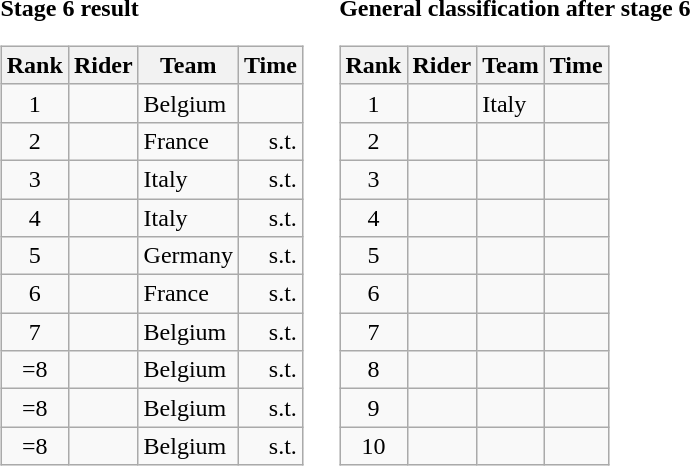<table>
<tr>
<td><strong>Stage 6 result</strong><br><table class="wikitable">
<tr>
<th scope="col">Rank</th>
<th scope="col">Rider</th>
<th scope="col">Team</th>
<th scope="col">Time</th>
</tr>
<tr>
<td style="text-align:center;">1</td>
<td></td>
<td>Belgium</td>
<td style="text-align:right;"></td>
</tr>
<tr>
<td style="text-align:center;">2</td>
<td></td>
<td>France</td>
<td style="text-align:right;">s.t.</td>
</tr>
<tr>
<td style="text-align:center;">3</td>
<td></td>
<td>Italy</td>
<td style="text-align:right;">s.t.</td>
</tr>
<tr>
<td style="text-align:center;">4</td>
<td></td>
<td>Italy</td>
<td style="text-align:right;">s.t.</td>
</tr>
<tr>
<td style="text-align:center;">5</td>
<td></td>
<td>Germany</td>
<td style="text-align:right;">s.t.</td>
</tr>
<tr>
<td style="text-align:center;">6</td>
<td></td>
<td>France</td>
<td style="text-align:right;">s.t.</td>
</tr>
<tr>
<td style="text-align:center;">7</td>
<td></td>
<td>Belgium</td>
<td style="text-align:right;">s.t.</td>
</tr>
<tr>
<td style="text-align:center;">=8</td>
<td></td>
<td>Belgium</td>
<td style="text-align:right;">s.t.</td>
</tr>
<tr>
<td style="text-align:center;">=8</td>
<td></td>
<td>Belgium</td>
<td style="text-align:right;">s.t.</td>
</tr>
<tr>
<td style="text-align:center;">=8</td>
<td></td>
<td>Belgium</td>
<td style="text-align:right;">s.t.</td>
</tr>
</table>
</td>
<td></td>
<td><strong>General classification after stage 6</strong><br><table class="wikitable">
<tr>
<th scope="col">Rank</th>
<th scope="col">Rider</th>
<th scope="col">Team</th>
<th scope="col">Time</th>
</tr>
<tr>
<td style="text-align:center;">1</td>
<td></td>
<td>Italy</td>
<td style="text-align:right;"></td>
</tr>
<tr>
<td style="text-align:center;">2</td>
<td></td>
<td></td>
<td></td>
</tr>
<tr>
<td style="text-align:center;">3</td>
<td></td>
<td></td>
<td></td>
</tr>
<tr>
<td style="text-align:center;">4</td>
<td></td>
<td></td>
<td></td>
</tr>
<tr>
<td style="text-align:center;">5</td>
<td></td>
<td></td>
<td></td>
</tr>
<tr>
<td style="text-align:center;">6</td>
<td></td>
<td></td>
<td></td>
</tr>
<tr>
<td style="text-align:center;">7</td>
<td></td>
<td></td>
<td></td>
</tr>
<tr>
<td style="text-align:center;">8</td>
<td></td>
<td></td>
<td></td>
</tr>
<tr>
<td style="text-align:center;">9</td>
<td></td>
<td></td>
<td></td>
</tr>
<tr>
<td style="text-align:center;">10</td>
<td></td>
<td></td>
<td></td>
</tr>
</table>
</td>
</tr>
</table>
